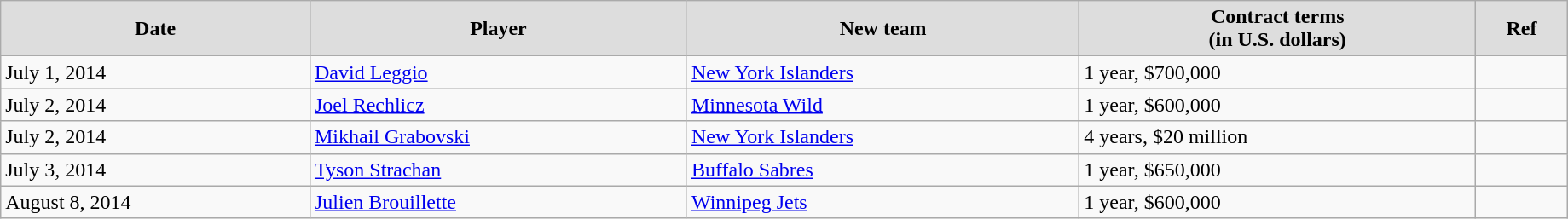<table class="wikitable" width=97%>
<tr align="center" bgcolor="#dddddd">
<td><strong>Date</strong></td>
<td><strong>Player</strong></td>
<td><strong>New team</strong></td>
<td><strong>Contract terms</strong><br><strong>(in U.S. dollars)</strong></td>
<td><strong>Ref</strong></td>
</tr>
<tr>
<td>July 1, 2014</td>
<td><a href='#'>David Leggio</a></td>
<td><a href='#'>New York Islanders</a></td>
<td>1 year, $700,000</td>
<td></td>
</tr>
<tr>
<td>July 2, 2014</td>
<td><a href='#'>Joel Rechlicz</a></td>
<td><a href='#'>Minnesota Wild</a></td>
<td>1 year, $600,000</td>
<td></td>
</tr>
<tr>
<td>July 2, 2014</td>
<td><a href='#'>Mikhail Grabovski</a></td>
<td><a href='#'>New York Islanders</a></td>
<td>4 years, $20 million</td>
<td></td>
</tr>
<tr>
<td>July 3, 2014</td>
<td><a href='#'>Tyson Strachan</a></td>
<td><a href='#'>Buffalo Sabres</a></td>
<td>1 year, $650,000</td>
<td></td>
</tr>
<tr>
<td>August 8, 2014</td>
<td><a href='#'>Julien Brouillette</a></td>
<td><a href='#'>Winnipeg Jets</a></td>
<td>1 year, $600,000</td>
<td></td>
</tr>
</table>
